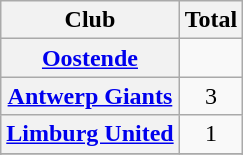<table class="sortable wikitable plainrowheaders">
<tr>
<th scope="col">Club</th>
<th scope="col">Total</th>
</tr>
<tr>
<th scope="row"><a href='#'>Oostende</a></th>
<td style="text-align:center;"></td>
</tr>
<tr>
<th scope="row"><a href='#'>Antwerp Giants</a></th>
<td style="text-align:center;">3</td>
</tr>
<tr>
<th scope="row"><a href='#'>Limburg United</a></th>
<td style="text-align:center;">1</td>
</tr>
<tr>
</tr>
<tr>
</tr>
</table>
